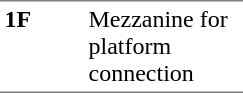<table border=0 cellspacing=0 cellpadding=3>
<tr>
<td style="border-bottom:solid 1px gray;border-top:solid 1px gray;" width=50 valign=top><strong>1F</strong></td>
<td style="border-top:solid 1px gray;border-bottom:solid 1px gray;" width=100 valign=top>Mezzanine for platform connection</td>
</tr>
</table>
